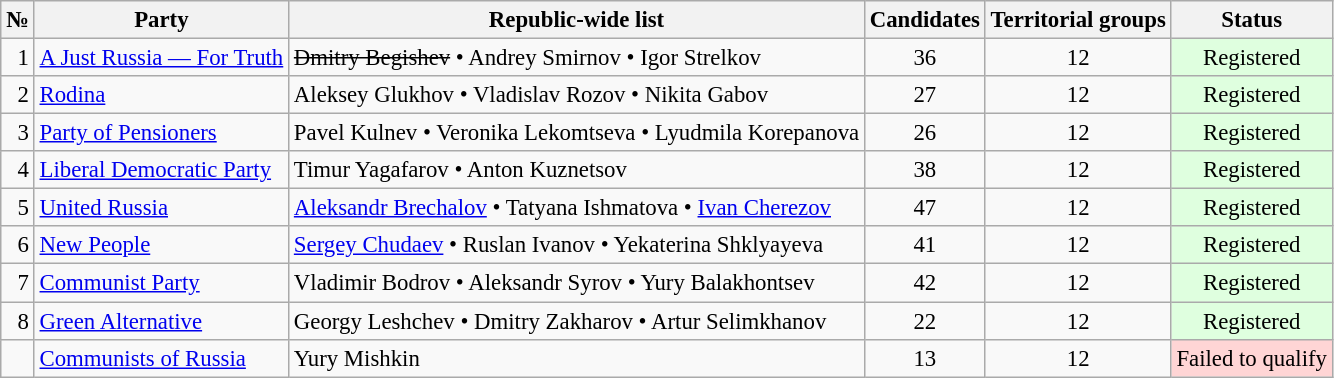<table class="wikitable sortable" style="background: #f9f9f9; text-align:right; font-size: 95%">
<tr>
<th align=center>№</th>
<th align=center>Party</th>
<th align=center>Republic-wide list</th>
<th align=center>Candidates</th>
<th align=center>Territorial groups</th>
<th align=center>Status</th>
</tr>
<tr>
<td>1</td>
<td align=left><a href='#'>A Just Russia — For Truth</a></td>
<td align=left><s>Dmitry Begishev</s> • Andrey Smirnov • Igor Strelkov</td>
<td align=center>36</td>
<td align=center>12</td>
<td align=center bgcolor="#DFFFDF">Registered</td>
</tr>
<tr>
<td>2</td>
<td align=left><a href='#'>Rodina</a></td>
<td align=left>Aleksey Glukhov • Vladislav Rozov • Nikita Gabov</td>
<td align=center>27</td>
<td align=center>12</td>
<td align=center bgcolor="#DFFFDF">Registered</td>
</tr>
<tr>
<td>3</td>
<td align=left><a href='#'>Party of Pensioners</a></td>
<td align=left>Pavel Kulnev • Veronika Lekomtseva • Lyudmila Korepanova</td>
<td align=center>26</td>
<td align=center>12</td>
<td align=center bgcolor="#DFFFDF">Registered</td>
</tr>
<tr>
<td>4</td>
<td align=left><a href='#'>Liberal Democratic Party</a></td>
<td align=left>Timur Yagafarov • Anton Kuznetsov</td>
<td align=center>38</td>
<td align=center>12</td>
<td align=center bgcolor="#DFFFDF">Registered</td>
</tr>
<tr>
<td>5</td>
<td align=left><a href='#'>United Russia</a></td>
<td align=left><a href='#'>Aleksandr Brechalov</a> • Tatyana Ishmatova • <a href='#'>Ivan Cherezov</a></td>
<td align=center>47</td>
<td align=center>12</td>
<td align=center bgcolor="#DFFFDF">Registered</td>
</tr>
<tr>
<td>6</td>
<td align=left><a href='#'>New People</a></td>
<td align=left><a href='#'>Sergey Chudaev</a> • Ruslan Ivanov • Yekaterina Shklyayeva</td>
<td align=center>41</td>
<td align=center>12</td>
<td align=center bgcolor="#DFFFDF">Registered</td>
</tr>
<tr>
<td>7</td>
<td align=left><a href='#'>Communist Party</a></td>
<td align=left>Vladimir Bodrov • Aleksandr Syrov • Yury Balakhontsev</td>
<td align=center>42</td>
<td align=center>12</td>
<td align=center bgcolor="#DFFFDF">Registered</td>
</tr>
<tr>
<td>8</td>
<td align=left><a href='#'>Green Alternative</a></td>
<td align=left>Georgy Leshchev • Dmitry Zakharov • Artur Selimkhanov</td>
<td align=center>22</td>
<td align=center>12</td>
<td align=center bgcolor="#DFFFDF">Registered</td>
</tr>
<tr>
<td></td>
<td align=left><a href='#'>Communists of Russia</a></td>
<td align=left>Yury Mishkin</td>
<td align=center>13</td>
<td align=center>12</td>
<td align=center bgcolor="#FFD5D5">Failed to qualify</td>
</tr>
</table>
